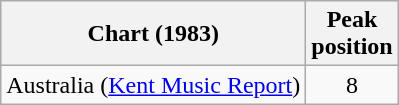<table class="wikitable">
<tr>
<th>Chart (1983)</th>
<th>Peak <br> position</th>
</tr>
<tr>
<td>Australia (<a href='#'>Kent Music Report</a>)</td>
<td style="text-align:center;">8</td>
</tr>
</table>
